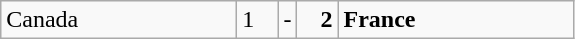<table class="wikitable">
<tr>
<td width=150> Canada</td>
<td style="width:20px; text-align:left;">1</td>
<td>-</td>
<td style="width:20px; text-align:right;"><strong>2</strong></td>
<td width=150> <strong>France</strong></td>
</tr>
</table>
